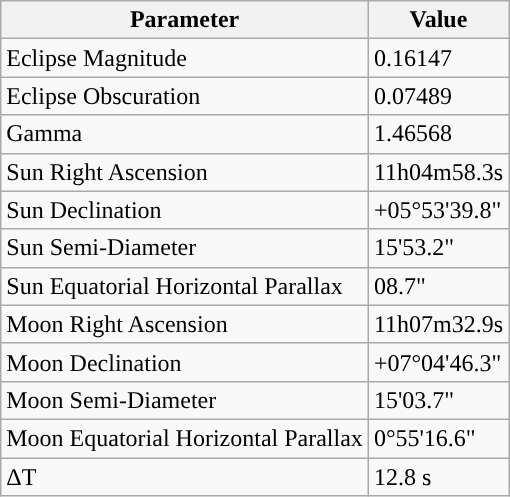<table class="wikitable">
<tr>
<th>Parameter</th>
<th>Value</th>
</tr>
<tr>
<td>Eclipse Magnitude</td>
<td>0.16147</td>
</tr>
<tr>
<td>Eclipse Obscuration</td>
<td>0.07489</td>
</tr>
<tr>
<td>Gamma</td>
<td>1.46568</td>
</tr>
<tr>
<td>Sun Right Ascension</td>
<td>11h04m58.3s</td>
</tr>
<tr>
<td>Sun Declination</td>
<td>+05°53'39.8"</td>
</tr>
<tr>
<td>Sun Semi-Diameter</td>
<td>15'53.2"</td>
</tr>
<tr>
<td>Sun Equatorial Horizontal Parallax</td>
<td>08.7"</td>
</tr>
<tr>
<td>Moon Right Ascension</td>
<td>11h07m32.9s</td>
</tr>
<tr>
<td>Moon Declination</td>
<td>+07°04'46.3"</td>
</tr>
<tr>
<td>Moon Semi-Diameter</td>
<td>15'03.7"</td>
</tr>
<tr>
<td>Moon Equatorial Horizontal Parallax</td>
<td>0°55'16.6"</td>
</tr>
<tr>
<td>ΔT</td>
<td>12.8 s</td>
</tr>
</table>
